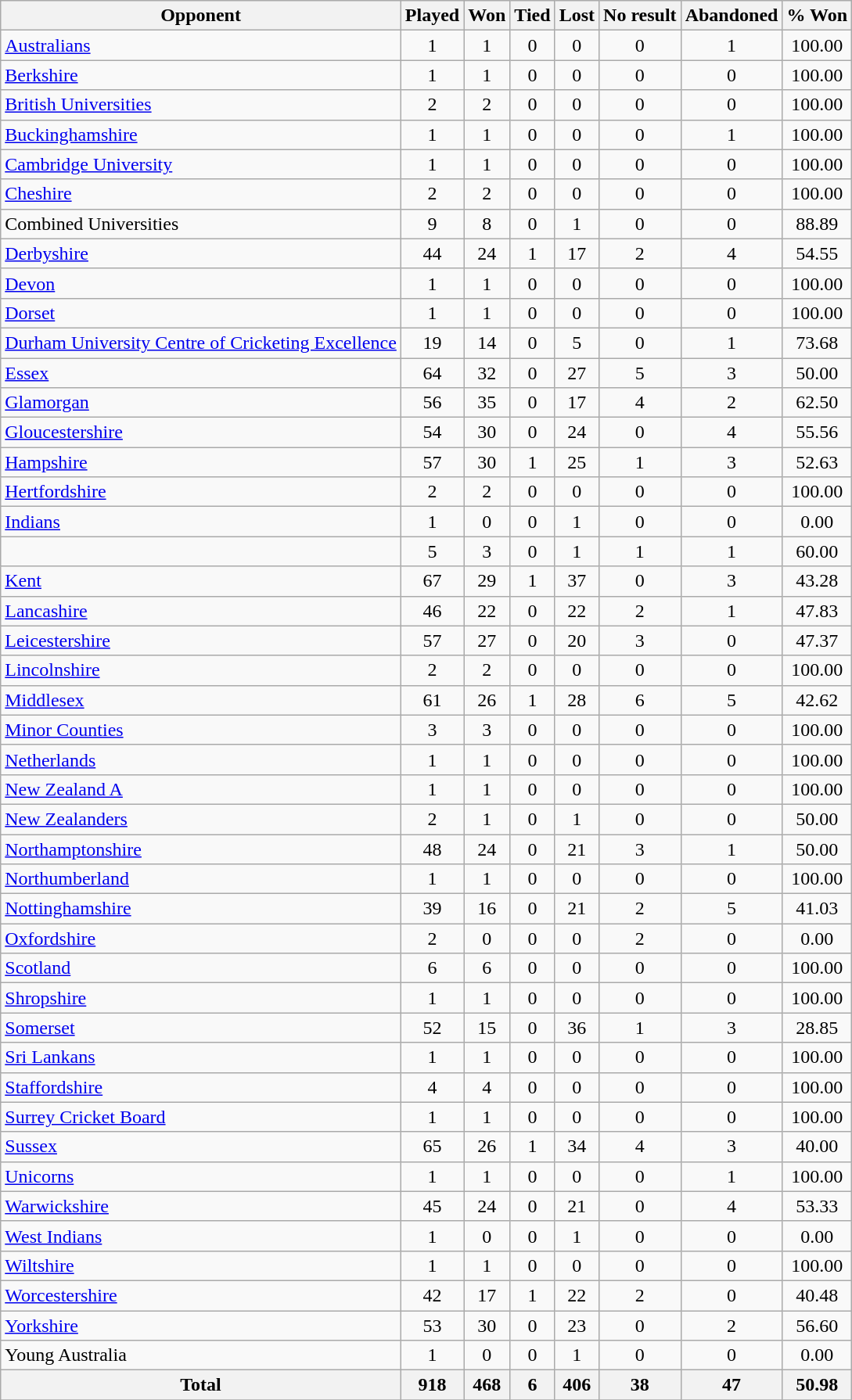<table class="sortable wikitable" style="text-align:center">
<tr>
<th>Opponent</th>
<th>Played</th>
<th>Won</th>
<th>Tied</th>
<th>Lost</th>
<th>No result</th>
<th>Abandoned</th>
<th>% Won</th>
</tr>
<tr>
<td align="left"> <a href='#'>Australians</a></td>
<td>1</td>
<td>1</td>
<td>0</td>
<td>0</td>
<td>0</td>
<td>1</td>
<td>100.00</td>
</tr>
<tr>
<td align="left"><a href='#'>Berkshire</a></td>
<td>1</td>
<td>1</td>
<td>0</td>
<td>0</td>
<td>0</td>
<td>0</td>
<td>100.00</td>
</tr>
<tr>
<td align="left"><a href='#'>British Universities</a></td>
<td>2</td>
<td>2</td>
<td>0</td>
<td>0</td>
<td>0</td>
<td>0</td>
<td>100.00</td>
</tr>
<tr>
<td align="left"><a href='#'>Buckinghamshire</a></td>
<td>1</td>
<td>1</td>
<td>0</td>
<td>0</td>
<td>0</td>
<td>1</td>
<td>100.00</td>
</tr>
<tr>
<td align="left"><a href='#'>Cambridge University</a></td>
<td>1</td>
<td>1</td>
<td>0</td>
<td>0</td>
<td>0</td>
<td>0</td>
<td>100.00</td>
</tr>
<tr>
<td align="left"><a href='#'>Cheshire</a></td>
<td>2</td>
<td>2</td>
<td>0</td>
<td>0</td>
<td>0</td>
<td>0</td>
<td>100.00</td>
</tr>
<tr>
<td align="left">Combined Universities</td>
<td>9</td>
<td>8</td>
<td>0</td>
<td>1</td>
<td>0</td>
<td>0</td>
<td>88.89</td>
</tr>
<tr>
<td align="left"><a href='#'>Derbyshire</a></td>
<td>44</td>
<td>24</td>
<td>1</td>
<td>17</td>
<td>2</td>
<td>4</td>
<td>54.55</td>
</tr>
<tr>
<td align="left"><a href='#'>Devon</a></td>
<td>1</td>
<td>1</td>
<td>0</td>
<td>0</td>
<td>0</td>
<td>0</td>
<td>100.00</td>
</tr>
<tr>
<td align="left"><a href='#'>Dorset</a></td>
<td>1</td>
<td>1</td>
<td>0</td>
<td>0</td>
<td>0</td>
<td>0</td>
<td>100.00</td>
</tr>
<tr>
<td align="left"><a href='#'>Durham University Centre of Cricketing Excellence</a></td>
<td>19</td>
<td>14</td>
<td>0</td>
<td>5</td>
<td>0</td>
<td>1</td>
<td>73.68</td>
</tr>
<tr>
<td align="left"><a href='#'>Essex</a></td>
<td>64</td>
<td>32</td>
<td>0</td>
<td>27</td>
<td>5</td>
<td>3</td>
<td>50.00</td>
</tr>
<tr>
<td align="left"><a href='#'>Glamorgan</a></td>
<td>56</td>
<td>35</td>
<td>0</td>
<td>17</td>
<td>4</td>
<td>2</td>
<td>62.50</td>
</tr>
<tr>
<td align="left"><a href='#'>Gloucestershire</a></td>
<td>54</td>
<td>30</td>
<td>0</td>
<td>24</td>
<td>0</td>
<td>4</td>
<td>55.56</td>
</tr>
<tr>
<td align="left"><a href='#'>Hampshire</a></td>
<td>57</td>
<td>30</td>
<td>1</td>
<td>25</td>
<td>1</td>
<td>3</td>
<td>52.63</td>
</tr>
<tr>
<td align="left"><a href='#'>Hertfordshire</a></td>
<td>2</td>
<td>2</td>
<td>0</td>
<td>0</td>
<td>0</td>
<td>0</td>
<td>100.00</td>
</tr>
<tr>
<td align="left"> <a href='#'>Indians</a></td>
<td>1</td>
<td>0</td>
<td>0</td>
<td>1</td>
<td>0</td>
<td>0</td>
<td>0.00</td>
</tr>
<tr>
<td align="left"></td>
<td>5</td>
<td>3</td>
<td>0</td>
<td>1</td>
<td>1</td>
<td>1</td>
<td>60.00</td>
</tr>
<tr>
<td align="left"><a href='#'>Kent</a></td>
<td>67</td>
<td>29</td>
<td>1</td>
<td>37</td>
<td>0</td>
<td>3</td>
<td>43.28</td>
</tr>
<tr>
<td align="left"><a href='#'>Lancashire</a></td>
<td>46</td>
<td>22</td>
<td>0</td>
<td>22</td>
<td>2</td>
<td>1</td>
<td>47.83</td>
</tr>
<tr>
<td align="left"><a href='#'>Leicestershire</a></td>
<td>57</td>
<td>27</td>
<td>0</td>
<td>20</td>
<td>3</td>
<td>0</td>
<td>47.37</td>
</tr>
<tr>
<td align="left"><a href='#'>Lincolnshire</a></td>
<td>2</td>
<td>2</td>
<td>0</td>
<td>0</td>
<td>0</td>
<td>0</td>
<td>100.00</td>
</tr>
<tr>
<td align="left"><a href='#'>Middlesex</a></td>
<td>61</td>
<td>26</td>
<td>1</td>
<td>28</td>
<td>6</td>
<td>5</td>
<td>42.62</td>
</tr>
<tr>
<td align="left"><a href='#'>Minor Counties</a></td>
<td>3</td>
<td>3</td>
<td>0</td>
<td>0</td>
<td>0</td>
<td>0</td>
<td>100.00</td>
</tr>
<tr>
<td align="left"> <a href='#'>Netherlands</a></td>
<td>1</td>
<td>1</td>
<td>0</td>
<td>0</td>
<td>0</td>
<td>0</td>
<td>100.00</td>
</tr>
<tr>
<td align="left"><a href='#'>New Zealand A</a></td>
<td>1</td>
<td>1</td>
<td>0</td>
<td>0</td>
<td>0</td>
<td>0</td>
<td>100.00</td>
</tr>
<tr>
<td align="left"> <a href='#'>New Zealanders</a></td>
<td>2</td>
<td>1</td>
<td>0</td>
<td>1</td>
<td>0</td>
<td>0</td>
<td>50.00</td>
</tr>
<tr>
<td align="left"><a href='#'>Northamptonshire</a></td>
<td>48</td>
<td>24</td>
<td>0</td>
<td>21</td>
<td>3</td>
<td>1</td>
<td>50.00</td>
</tr>
<tr>
<td align="left"><a href='#'>Northumberland</a></td>
<td>1</td>
<td>1</td>
<td>0</td>
<td>0</td>
<td>0</td>
<td>0</td>
<td>100.00</td>
</tr>
<tr>
<td align="left"><a href='#'>Nottinghamshire</a></td>
<td>39</td>
<td>16</td>
<td>0</td>
<td>21</td>
<td>2</td>
<td>5</td>
<td>41.03</td>
</tr>
<tr>
<td align="left"><a href='#'>Oxfordshire</a></td>
<td>2</td>
<td>0</td>
<td>0</td>
<td>0</td>
<td>2</td>
<td>0</td>
<td>0.00</td>
</tr>
<tr>
<td align="left"> <a href='#'>Scotland</a></td>
<td>6</td>
<td>6</td>
<td>0</td>
<td>0</td>
<td>0</td>
<td>0</td>
<td>100.00</td>
</tr>
<tr>
<td align="left"><a href='#'>Shropshire</a></td>
<td>1</td>
<td>1</td>
<td>0</td>
<td>0</td>
<td>0</td>
<td>0</td>
<td>100.00</td>
</tr>
<tr>
<td align="left"><a href='#'>Somerset</a></td>
<td>52</td>
<td>15</td>
<td>0</td>
<td>36</td>
<td>1</td>
<td>3</td>
<td>28.85</td>
</tr>
<tr>
<td align="left"> <a href='#'>Sri Lankans</a></td>
<td>1</td>
<td>1</td>
<td>0</td>
<td>0</td>
<td>0</td>
<td>0</td>
<td>100.00</td>
</tr>
<tr>
<td align="left"><a href='#'>Staffordshire</a></td>
<td>4</td>
<td>4</td>
<td>0</td>
<td>0</td>
<td>0</td>
<td>0</td>
<td>100.00</td>
</tr>
<tr>
<td align="left"><a href='#'>Surrey Cricket Board</a></td>
<td>1</td>
<td>1</td>
<td>0</td>
<td>0</td>
<td>0</td>
<td>0</td>
<td>100.00</td>
</tr>
<tr>
<td align="left"><a href='#'>Sussex</a></td>
<td>65</td>
<td>26</td>
<td>1</td>
<td>34</td>
<td>4</td>
<td>3</td>
<td>40.00</td>
</tr>
<tr>
<td align="left"><a href='#'>Unicorns</a></td>
<td>1</td>
<td>1</td>
<td>0</td>
<td>0</td>
<td>0</td>
<td>1</td>
<td>100.00</td>
</tr>
<tr>
<td align="left"><a href='#'>Warwickshire</a></td>
<td>45</td>
<td>24</td>
<td>0</td>
<td>21</td>
<td>0</td>
<td>4</td>
<td>53.33</td>
</tr>
<tr>
<td align="left"> <a href='#'>West Indians</a></td>
<td>1</td>
<td>0</td>
<td>0</td>
<td>1</td>
<td>0</td>
<td>0</td>
<td>0.00</td>
</tr>
<tr>
<td align="left"><a href='#'>Wiltshire</a></td>
<td>1</td>
<td>1</td>
<td>0</td>
<td>0</td>
<td>0</td>
<td>0</td>
<td>100.00</td>
</tr>
<tr>
<td align="left"><a href='#'>Worcestershire</a></td>
<td>42</td>
<td>17</td>
<td>1</td>
<td>22</td>
<td>2</td>
<td>0</td>
<td>40.48</td>
</tr>
<tr>
<td align="left"><a href='#'>Yorkshire</a></td>
<td>53</td>
<td>30</td>
<td>0</td>
<td>23</td>
<td>0</td>
<td>2</td>
<td>56.60</td>
</tr>
<tr>
<td align="left">Young Australia</td>
<td>1</td>
<td>0</td>
<td>0</td>
<td>1</td>
<td>0</td>
<td>0</td>
<td>0.00</td>
</tr>
<tr>
<th><strong>Total</strong></th>
<th><strong>918</strong></th>
<th><strong>468</strong></th>
<th><strong>6</strong></th>
<th><strong>406</strong></th>
<th><strong>38</strong></th>
<th><strong>47</strong></th>
<th><strong>50.98</strong></th>
</tr>
<tr>
</tr>
</table>
